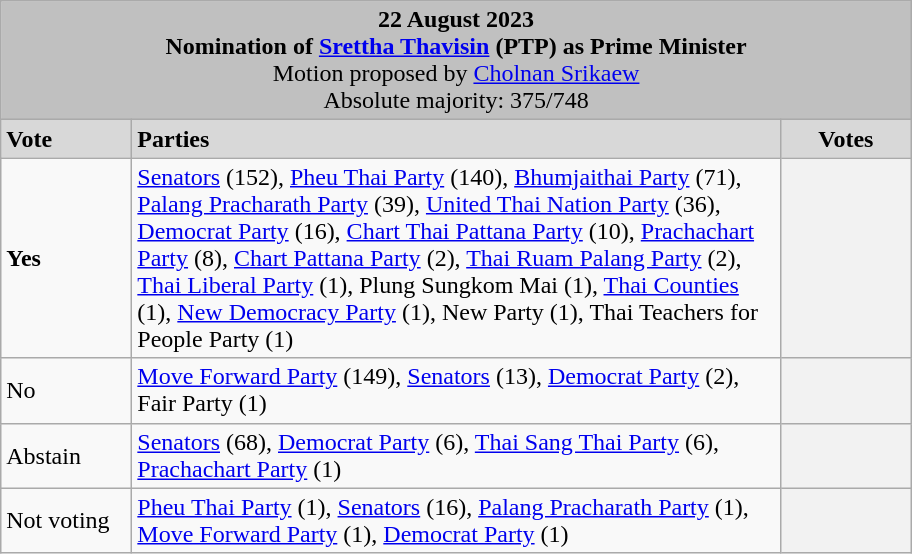<table class="wikitable">
<tr>
<td bgcolor="#c0c0c0" colspan="3" align="center"><strong>22 August 2023<br>Nomination of <a href='#'>Srettha Thavisin</a> (PTP) as Prime Minister</strong><br>Motion proposed by <a href='#'>Cholnan Srikaew</a><br>Absolute majority: 375/748</td>
</tr>
<tr bgcolor="#d8d8d8">
<td width="80"><strong>Vote</strong></td>
<td width="425"><strong>Parties</strong></td>
<td width="80" align="center"><strong>Votes</strong></td>
</tr>
<tr>
<td> <strong>Yes</strong></td>
<td><a href='#'>Senators</a> (152), <a href='#'>Pheu Thai Party</a> (140), <a href='#'>Bhumjaithai Party</a> (71), <a href='#'>Palang Pracharath Party</a> (39), <a href='#'>United Thai Nation Party</a> (36), <a href='#'>Democrat Party</a> (16), <a href='#'>Chart Thai Pattana Party</a> (10), <a href='#'>Prachachart Party</a> (8), <a href='#'>Chart Pattana Party</a> (2), <a href='#'>Thai Ruam Palang Party</a> (2), <a href='#'>Thai Liberal Party</a> (1), Plung Sungkom Mai (1), <a href='#'>Thai Counties</a> (1), <a href='#'>New Democracy Party</a> (1), New Party (1), Thai Teachers for People Party (1)</td>
<th></th>
</tr>
<tr>
<td>No</td>
<td><a href='#'>Move Forward Party</a> (149), <a href='#'>Senators</a> (13), <a href='#'>Democrat Party</a> (2), Fair Party (1)</td>
<th></th>
</tr>
<tr>
<td>Abstain</td>
<td><a href='#'>Senators</a> (68), <a href='#'>Democrat Party</a> (6), <a href='#'>Thai Sang Thai Party</a> (6), <a href='#'>Prachachart Party</a> (1)</td>
<th></th>
</tr>
<tr>
<td>Not voting</td>
<td><a href='#'>Pheu Thai Party</a> (1), <a href='#'>Senators</a> (16), <a href='#'>Palang Pracharath Party</a> (1), <a href='#'>Move Forward Party</a> (1), <a href='#'>Democrat Party</a> (1)</td>
<th></th>
</tr>
</table>
